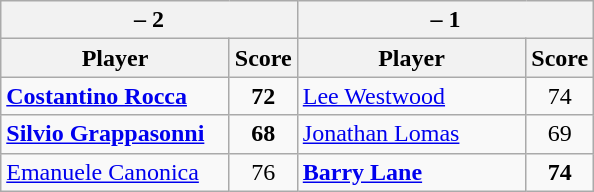<table class=wikitable>
<tr>
<th colspan=2> – 2</th>
<th colspan=2> – 1</th>
</tr>
<tr>
<th width=145>Player</th>
<th>Score</th>
<th width=145>Player</th>
<th>Score</th>
</tr>
<tr>
<td><strong><a href='#'>Costantino Rocca</a></strong></td>
<td align=center><strong>72</strong></td>
<td><a href='#'>Lee Westwood</a></td>
<td align=center>74</td>
</tr>
<tr>
<td><strong><a href='#'>Silvio Grappasonni</a></strong></td>
<td align=center><strong>68</strong></td>
<td><a href='#'>Jonathan Lomas</a></td>
<td align=center>69</td>
</tr>
<tr>
<td><a href='#'>Emanuele Canonica</a></td>
<td align=center>76</td>
<td><strong><a href='#'>Barry Lane</a></strong></td>
<td align=center><strong>74</strong></td>
</tr>
</table>
